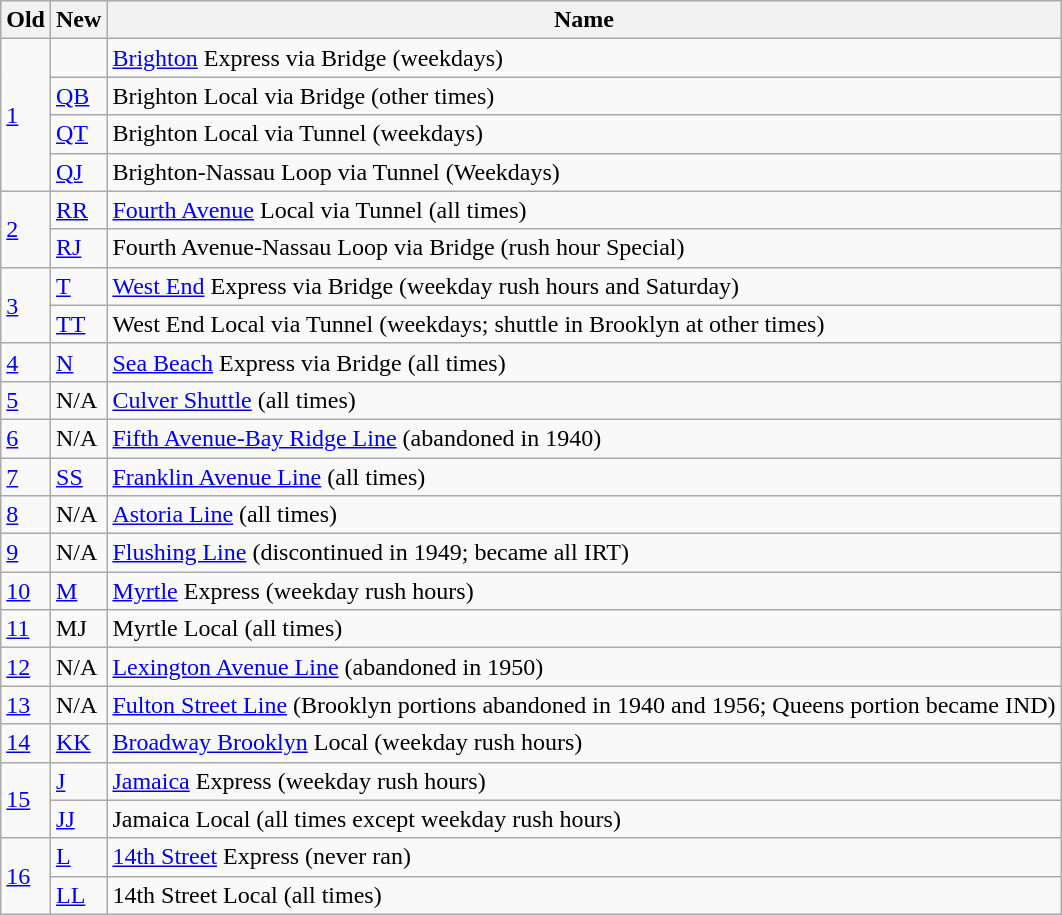<table class=wikitable>
<tr>
<th>Old</th>
<th>New</th>
<th>Name</th>
</tr>
<tr>
<td rowspan=4><a href='#'>1</a></td>
<td></td>
<td><a href='#'>Brighton</a> Express via Bridge (weekdays)</td>
</tr>
<tr>
<td><a href='#'>QB</a></td>
<td>Brighton Local via Bridge (other times)</td>
</tr>
<tr>
<td><a href='#'>QT</a></td>
<td>Brighton Local via Tunnel (weekdays)</td>
</tr>
<tr>
<td><a href='#'>QJ</a></td>
<td>Brighton-Nassau Loop via Tunnel (Weekdays)</td>
</tr>
<tr>
<td rowspan=2><a href='#'>2</a></td>
<td><a href='#'>RR</a></td>
<td><a href='#'>Fourth Avenue</a> Local via Tunnel (all times)</td>
</tr>
<tr>
<td><a href='#'>RJ</a></td>
<td>Fourth Avenue-Nassau Loop via Bridge (rush hour Special)</td>
</tr>
<tr>
<td rowspan=2><a href='#'>3</a></td>
<td><a href='#'>T</a></td>
<td><a href='#'>West End</a> Express via Bridge (weekday rush hours and Saturday)</td>
</tr>
<tr>
<td><a href='#'>TT</a></td>
<td>West End Local via Tunnel (weekdays; shuttle in Brooklyn at other times)</td>
</tr>
<tr>
<td><a href='#'>4</a></td>
<td><a href='#'>N</a></td>
<td><a href='#'>Sea Beach</a> Express via Bridge (all times)</td>
</tr>
<tr>
<td><a href='#'>5</a></td>
<td>N/A</td>
<td><a href='#'>Culver Shuttle</a> (all times)</td>
</tr>
<tr>
<td><a href='#'>6</a></td>
<td>N/A</td>
<td><a href='#'>Fifth Avenue-Bay Ridge Line</a> (abandoned in 1940)</td>
</tr>
<tr>
<td><a href='#'>7</a></td>
<td><a href='#'>SS</a></td>
<td><a href='#'>Franklin Avenue Line</a> (all times)</td>
</tr>
<tr>
<td><a href='#'>8</a></td>
<td>N/A</td>
<td><a href='#'>Astoria Line</a> (all times)</td>
</tr>
<tr>
<td><a href='#'>9</a></td>
<td>N/A</td>
<td><a href='#'>Flushing Line</a> (discontinued in 1949; became all IRT)</td>
</tr>
<tr>
<td><a href='#'>10</a></td>
<td><a href='#'>M</a></td>
<td><a href='#'>Myrtle</a> Express (weekday rush hours)</td>
</tr>
<tr>
<td><a href='#'>11</a></td>
<td>MJ</td>
<td>Myrtle Local (all times)</td>
</tr>
<tr>
<td><a href='#'>12</a></td>
<td>N/A</td>
<td><a href='#'>Lexington Avenue Line</a> (abandoned in 1950)</td>
</tr>
<tr>
<td><a href='#'>13</a></td>
<td>N/A</td>
<td><a href='#'>Fulton Street Line</a> (Brooklyn portions abandoned in 1940 and 1956; Queens portion became IND)</td>
</tr>
<tr>
<td><a href='#'>14</a></td>
<td><a href='#'>KK</a></td>
<td><a href='#'>Broadway Brooklyn</a> Local (weekday rush hours)</td>
</tr>
<tr>
<td rowspan=2><a href='#'>15</a></td>
<td><a href='#'>J</a></td>
<td><a href='#'>Jamaica</a> Express (weekday rush hours)</td>
</tr>
<tr>
<td><a href='#'>JJ</a></td>
<td>Jamaica Local (all times except weekday rush hours)</td>
</tr>
<tr>
<td rowspan=2><a href='#'>16</a></td>
<td><a href='#'>L</a></td>
<td><a href='#'>14th Street</a> Express (never ran)</td>
</tr>
<tr>
<td><a href='#'>LL</a></td>
<td>14th Street Local (all times)</td>
</tr>
</table>
